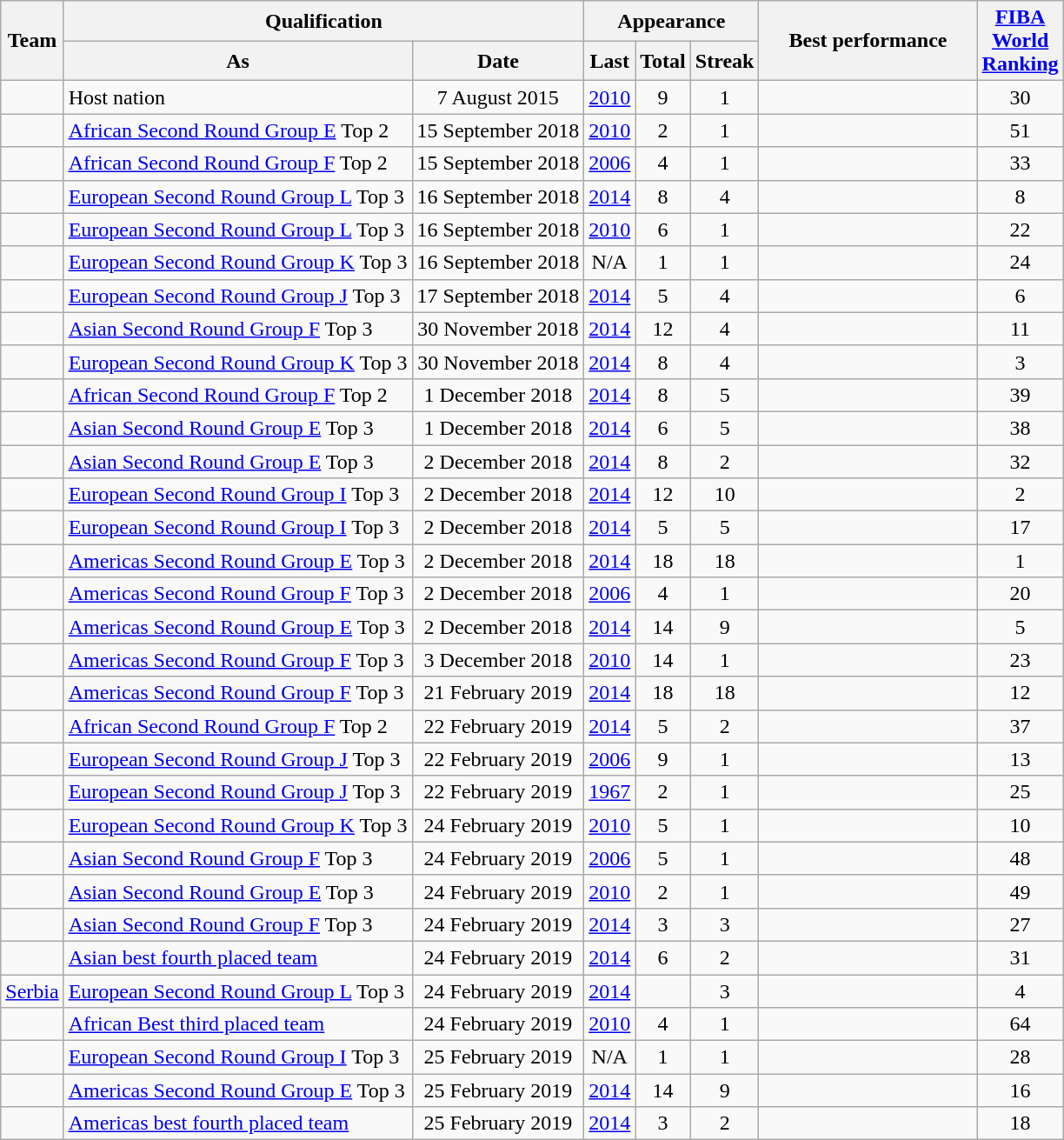<table class="sortable wikitable" style="text-align:center">
<tr>
<th rowspan=2>Team</th>
<th colspan=2>Qualification</th>
<th colspan=3>Appearance</th>
<th width=160 rowspan=2>Best performance</th>
<th width=30 rowspan=2><a href='#'>FIBA World Ranking</a> </th>
</tr>
<tr>
<th>As</th>
<th>Date</th>
<th>Last</th>
<th>Total</th>
<th>Streak</th>
</tr>
<tr>
<td align=left></td>
<td align=left>Host nation</td>
<td>7 August 2015</td>
<td><a href='#'>2010</a></td>
<td>9</td>
<td>1</td>
<td align=left></td>
<td>30</td>
</tr>
<tr>
<td align=left></td>
<td align=left><a href='#'>African Second Round Group E</a> Top 2</td>
<td align=center>15 September 2018</td>
<td><a href='#'>2010</a></td>
<td>2</td>
<td>1</td>
<td align=left></td>
<td>51</td>
</tr>
<tr>
<td align=left></td>
<td align=left><a href='#'>African Second Round Group F</a> Top 2</td>
<td>15 September 2018</td>
<td><a href='#'>2006</a></td>
<td>4</td>
<td>1</td>
<td align=left></td>
<td>33</td>
</tr>
<tr>
<td align=left></td>
<td align=left><a href='#'>European Second Round Group L</a> Top 3</td>
<td>16 September 2018</td>
<td><a href='#'>2014</a></td>
<td>8</td>
<td>4</td>
<td align=left></td>
<td>8</td>
</tr>
<tr>
<td align=left></td>
<td align=left><a href='#'>European Second Round Group L</a> Top 3</td>
<td>16 September 2018</td>
<td><a href='#'>2010</a></td>
<td>6</td>
<td>1</td>
<td align=left></td>
<td>22</td>
</tr>
<tr>
<td align=left></td>
<td align=left><a href='#'>European Second Round Group K</a> Top 3</td>
<td>16 September 2018</td>
<td>N/A</td>
<td>1</td>
<td>1</td>
<td align=left></td>
<td>24</td>
</tr>
<tr>
<td align=left></td>
<td align=left><a href='#'>European Second Round Group J</a> Top 3</td>
<td>17 September 2018</td>
<td><a href='#'>2014</a></td>
<td>5</td>
<td>4</td>
<td align=left></td>
<td>6</td>
</tr>
<tr>
<td align=left></td>
<td align=left><a href='#'>Asian Second Round Group F</a> Top 3</td>
<td>30 November 2018</td>
<td><a href='#'>2014</a></td>
<td>12</td>
<td>4</td>
<td align=left></td>
<td>11</td>
</tr>
<tr>
<td align=left></td>
<td align=left><a href='#'>European Second Round Group K</a> Top 3</td>
<td>30 November 2018</td>
<td><a href='#'>2014</a></td>
<td>8</td>
<td>4</td>
<td align=left></td>
<td>3</td>
</tr>
<tr>
<td align=left></td>
<td align=left><a href='#'>African Second Round Group F</a> Top 2</td>
<td>1 December 2018</td>
<td><a href='#'>2014</a></td>
<td>8</td>
<td>5</td>
<td align=left></td>
<td>39</td>
</tr>
<tr>
<td align=left></td>
<td align=left><a href='#'>Asian Second Round Group E</a> Top 3</td>
<td>1 December 2018</td>
<td><a href='#'>2014</a></td>
<td>6</td>
<td>5</td>
<td align=left></td>
<td>38</td>
</tr>
<tr>
<td align=left></td>
<td align=left><a href='#'>Asian Second Round Group E</a> Top 3</td>
<td>2 December 2018</td>
<td><a href='#'>2014</a></td>
<td>8</td>
<td>2</td>
<td align=left></td>
<td>32</td>
</tr>
<tr>
<td align=left></td>
<td align=left><a href='#'>European Second Round Group I</a> Top 3</td>
<td>2 December 2018</td>
<td><a href='#'>2014</a></td>
<td>12</td>
<td>10</td>
<td align=left></td>
<td>2</td>
</tr>
<tr>
<td align=left></td>
<td align=left><a href='#'>European Second Round Group I</a> Top 3</td>
<td>2 December 2018</td>
<td><a href='#'>2014</a></td>
<td>5</td>
<td>5</td>
<td align=left></td>
<td>17</td>
</tr>
<tr>
<td align=left></td>
<td align=left><a href='#'>Americas Second Round Group E</a> Top 3</td>
<td>2 December 2018</td>
<td><a href='#'>2014</a></td>
<td>18</td>
<td>18</td>
<td align=left></td>
<td>1</td>
</tr>
<tr>
<td align=left></td>
<td align=left><a href='#'>Americas Second Round Group F</a> Top 3</td>
<td>2 December 2018</td>
<td><a href='#'>2006</a></td>
<td>4</td>
<td>1</td>
<td align=left></td>
<td>20</td>
</tr>
<tr>
<td align=left></td>
<td align=left><a href='#'>Americas Second Round Group E</a> Top 3</td>
<td>2 December 2018</td>
<td><a href='#'>2014</a></td>
<td>14</td>
<td>9</td>
<td align=left></td>
<td>5</td>
</tr>
<tr>
<td align=left></td>
<td align=left><a href='#'>Americas Second Round Group F</a> Top 3</td>
<td>3 December 2018</td>
<td><a href='#'>2010</a></td>
<td>14</td>
<td>1</td>
<td align=left></td>
<td>23</td>
</tr>
<tr>
<td align=left></td>
<td align=left><a href='#'>Americas Second Round Group F</a> Top 3</td>
<td>21 February 2019</td>
<td><a href='#'>2014</a></td>
<td>18</td>
<td>18</td>
<td align=left></td>
<td>12</td>
</tr>
<tr>
<td align=left></td>
<td align=left><a href='#'>African Second Round Group F</a> Top 2</td>
<td>22 February 2019</td>
<td><a href='#'>2014</a></td>
<td>5</td>
<td>2</td>
<td align=left></td>
<td>37</td>
</tr>
<tr>
<td align=left></td>
<td align=left><a href='#'>European Second Round Group J</a> Top 3</td>
<td>22 February 2019</td>
<td><a href='#'>2006</a></td>
<td>9</td>
<td>1</td>
<td align=left></td>
<td>13</td>
</tr>
<tr>
<td align=left></td>
<td align=left><a href='#'>European Second Round Group J</a> Top 3</td>
<td>22 February 2019</td>
<td><a href='#'>1967</a></td>
<td>2</td>
<td>1</td>
<td align=left></td>
<td>25</td>
</tr>
<tr>
<td align=left></td>
<td align=left><a href='#'>European Second Round Group K</a> Top 3</td>
<td>24 February 2019</td>
<td><a href='#'>2010</a></td>
<td>5</td>
<td>1</td>
<td align=left></td>
<td>10</td>
</tr>
<tr>
<td align=left></td>
<td align=left><a href='#'>Asian Second Round Group F</a> Top 3</td>
<td>24 February 2019</td>
<td><a href='#'>2006</a></td>
<td>5</td>
<td>1</td>
<td align=left></td>
<td>48</td>
</tr>
<tr>
<td align=left></td>
<td align=left><a href='#'>Asian Second Round Group E</a> Top 3</td>
<td>24 February 2019</td>
<td><a href='#'>2010</a></td>
<td>2</td>
<td>1</td>
<td align=left></td>
<td>49</td>
</tr>
<tr>
<td align=left></td>
<td align=left><a href='#'>Asian Second Round Group F</a> Top 3</td>
<td>24 February 2019</td>
<td><a href='#'>2014</a></td>
<td>3</td>
<td>3</td>
<td align=left></td>
<td>27</td>
</tr>
<tr>
<td align=left></td>
<td align=left><a href='#'>Asian best fourth placed team</a></td>
<td>24 February 2019</td>
<td><a href='#'>2014</a></td>
<td>6</td>
<td>2</td>
<td align=left></td>
<td>31</td>
</tr>
<tr>
<td align=left> <a href='#'>Serbia</a></td>
<td align=left><a href='#'>European Second Round Group L</a> Top 3</td>
<td>24 February 2019</td>
<td><a href='#'>2014</a></td>
<td></td>
<td>3</td>
<td align=left></td>
<td>4</td>
</tr>
<tr>
<td align=left></td>
<td align=left><a href='#'>African Best third placed team</a></td>
<td>24 February 2019</td>
<td><a href='#'>2010</a></td>
<td>4</td>
<td>1</td>
<td align=left></td>
<td>64</td>
</tr>
<tr>
<td align=left></td>
<td align=left><a href='#'>European Second Round Group I</a> Top 3</td>
<td>25 February 2019</td>
<td>N/A</td>
<td>1</td>
<td>1</td>
<td align=left></td>
<td>28</td>
</tr>
<tr>
<td align=left></td>
<td align=left><a href='#'>Americas Second Round Group E</a> Top 3</td>
<td>25 February 2019</td>
<td><a href='#'>2014</a></td>
<td>14</td>
<td>9</td>
<td align=left></td>
<td>16</td>
</tr>
<tr>
<td align=left></td>
<td align=left><a href='#'>Americas best fourth placed team</a></td>
<td>25 February 2019</td>
<td><a href='#'>2014</a></td>
<td>3</td>
<td>2</td>
<td align=left></td>
<td>18</td>
</tr>
</table>
